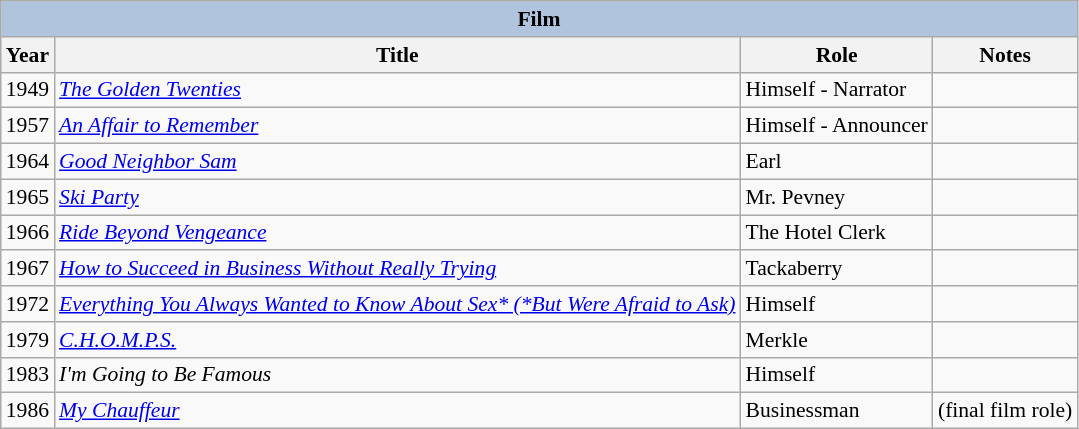<table class="wikitable" style="font-size: 90%;">
<tr>
<th colspan="4" style="background: LightSteelBlue;">Film</th>
</tr>
<tr>
<th>Year</th>
<th>Title</th>
<th>Role</th>
<th>Notes</th>
</tr>
<tr>
<td>1949</td>
<td><em><a href='#'>The Golden Twenties</a></em></td>
<td>Himself - Narrator</td>
<td></td>
</tr>
<tr>
<td>1957</td>
<td><em><a href='#'>An Affair to Remember</a></em></td>
<td>Himself - Announcer</td>
<td></td>
</tr>
<tr>
<td>1964</td>
<td><em><a href='#'>Good Neighbor Sam</a></em></td>
<td>Earl</td>
<td></td>
</tr>
<tr>
<td>1965</td>
<td><em><a href='#'>Ski Party</a></em></td>
<td>Mr. Pevney</td>
<td></td>
</tr>
<tr>
<td>1966</td>
<td><em><a href='#'>Ride Beyond Vengeance</a></em></td>
<td>The Hotel Clerk</td>
<td></td>
</tr>
<tr>
<td>1967</td>
<td><em><a href='#'>How to Succeed in Business Without Really Trying</a></em></td>
<td>Tackaberry</td>
<td></td>
</tr>
<tr>
<td>1972</td>
<td><em><a href='#'>Everything You Always Wanted to Know About Sex* (*But Were Afraid to Ask)</a></em></td>
<td>Himself</td>
<td></td>
</tr>
<tr>
<td>1979</td>
<td><em><a href='#'>C.H.O.M.P.S.</a></em></td>
<td>Merkle</td>
<td></td>
</tr>
<tr>
<td>1983</td>
<td><em>I'm Going to Be Famous</em></td>
<td>Himself</td>
<td></td>
</tr>
<tr>
<td>1986</td>
<td><em><a href='#'>My Chauffeur</a></em></td>
<td>Businessman</td>
<td>(final film role)</td>
</tr>
</table>
